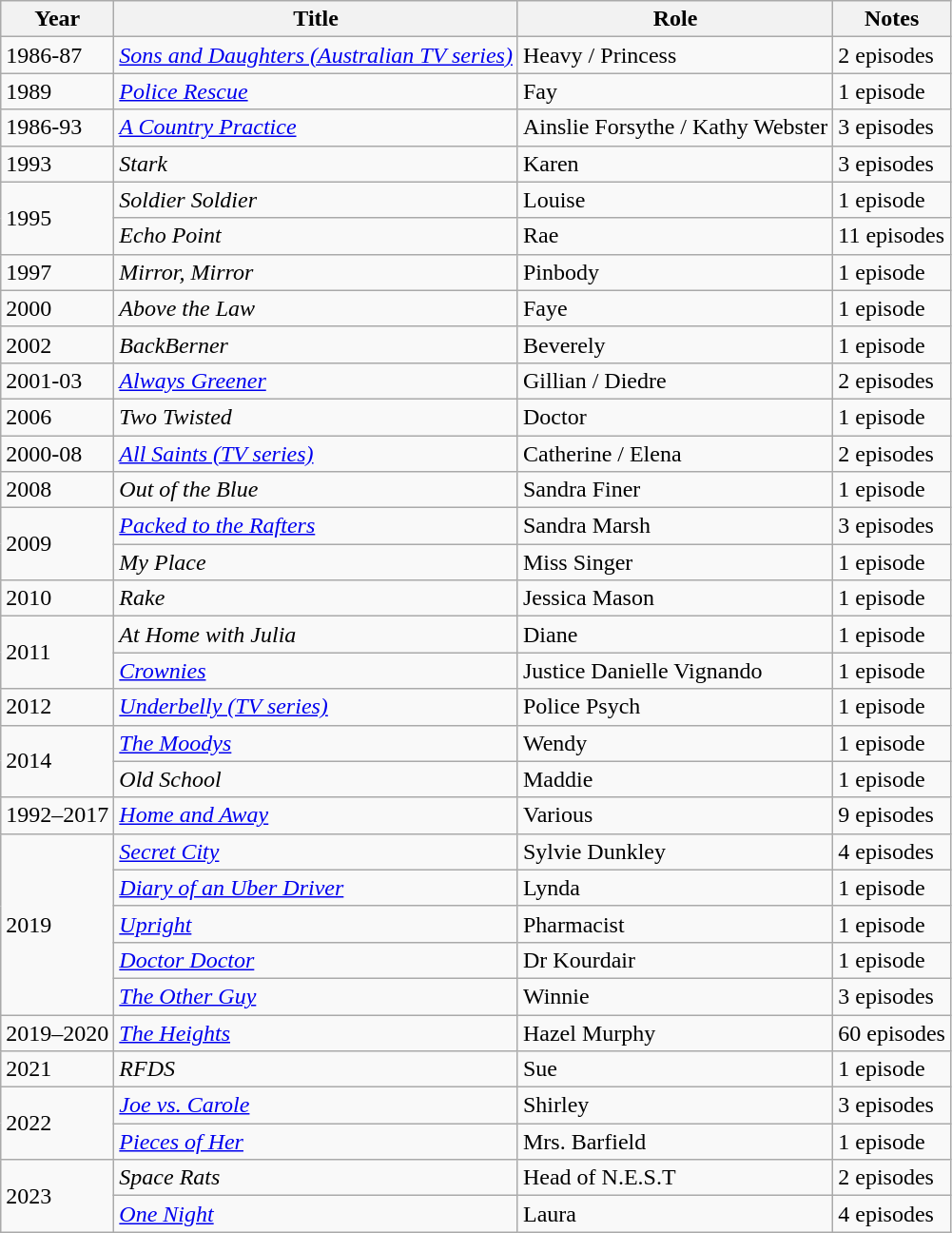<table class="wikitable">
<tr>
<th>Year</th>
<th>Title</th>
<th>Role</th>
<th>Notes</th>
</tr>
<tr>
<td>1986-87</td>
<td><em><a href='#'>Sons and Daughters (Australian TV series)</a></em></td>
<td>Heavy / Princess</td>
<td>2 episodes</td>
</tr>
<tr>
<td>1989</td>
<td><em><a href='#'>Police Rescue</a></em></td>
<td>Fay</td>
<td>1 episode</td>
</tr>
<tr>
<td>1986-93</td>
<td><em><a href='#'>A Country Practice</a></em></td>
<td>Ainslie Forsythe / Kathy Webster</td>
<td>3 episodes</td>
</tr>
<tr>
<td>1993</td>
<td><em>Stark</em></td>
<td>Karen</td>
<td>3 episodes</td>
</tr>
<tr>
<td rowspan="2">1995</td>
<td><em>Soldier Soldier</em></td>
<td>Louise</td>
<td>1 episode</td>
</tr>
<tr>
<td><em>Echo Point</em></td>
<td>Rae</td>
<td>11 episodes</td>
</tr>
<tr>
<td>1997</td>
<td><em>Mirror, Mirror</em></td>
<td>Pinbody</td>
<td>1 episode</td>
</tr>
<tr>
<td>2000</td>
<td><em>Above the Law</em></td>
<td>Faye</td>
<td>1 episode</td>
</tr>
<tr>
<td>2002</td>
<td><em>BackBerner</em></td>
<td>Beverely</td>
<td>1 episode</td>
</tr>
<tr>
<td>2001-03</td>
<td><em><a href='#'>Always Greener</a></em></td>
<td>Gillian / Diedre</td>
<td>2 episodes</td>
</tr>
<tr>
<td>2006</td>
<td><em>Two Twisted</em></td>
<td>Doctor</td>
<td>1 episode</td>
</tr>
<tr>
<td>2000-08</td>
<td><em><a href='#'>All Saints (TV series)</a></em></td>
<td>Catherine / Elena</td>
<td>2 episodes</td>
</tr>
<tr>
<td>2008</td>
<td><em>Out of the Blue</em></td>
<td>Sandra Finer</td>
<td>1 episode</td>
</tr>
<tr>
<td rowspan="2">2009</td>
<td><em><a href='#'>Packed to the Rafters</a></em></td>
<td>Sandra Marsh</td>
<td>3 episodes</td>
</tr>
<tr>
<td><em>My Place</em></td>
<td>Miss Singer</td>
<td>1 episode</td>
</tr>
<tr>
<td>2010</td>
<td><em>Rake</em></td>
<td>Jessica Mason</td>
<td>1 episode</td>
</tr>
<tr>
<td rowspan="2">2011</td>
<td><em>At Home with Julia</em></td>
<td>Diane</td>
<td>1 episode</td>
</tr>
<tr>
<td><em><a href='#'>Crownies</a></em></td>
<td>Justice Danielle Vignando</td>
<td>1 episode</td>
</tr>
<tr>
<td>2012</td>
<td><em><a href='#'>Underbelly (TV series)</a></em></td>
<td>Police Psych</td>
<td>1 episode</td>
</tr>
<tr>
<td rowspan="2">2014</td>
<td><em><a href='#'>The Moodys</a></em></td>
<td>Wendy</td>
<td>1 episode</td>
</tr>
<tr>
<td><em>Old School</em></td>
<td>Maddie</td>
<td>1 episode</td>
</tr>
<tr>
<td>1992–2017</td>
<td><em><a href='#'>Home and Away</a></em></td>
<td>Various</td>
<td>9 episodes</td>
</tr>
<tr>
<td rowspan="5">2019</td>
<td><a href='#'><em>Secret City</em></a></td>
<td>Sylvie Dunkley</td>
<td>4 episodes</td>
</tr>
<tr>
<td><em><a href='#'>Diary of an Uber Driver</a></em></td>
<td>Lynda</td>
<td>1 episode</td>
</tr>
<tr>
<td><a href='#'><em>Upright</em></a></td>
<td>Pharmacist</td>
<td>1 episode</td>
</tr>
<tr>
<td><em><a href='#'>Doctor Doctor</a></em></td>
<td>Dr Kourdair</td>
<td>1 episode</td>
</tr>
<tr>
<td><em><a href='#'>The Other Guy</a></em></td>
<td>Winnie</td>
<td>3 episodes</td>
</tr>
<tr>
<td>2019–2020</td>
<td><em><a href='#'>The Heights</a></em></td>
<td>Hazel Murphy</td>
<td>60 episodes</td>
</tr>
<tr>
<td>2021</td>
<td><em>RFDS</em></td>
<td>Sue</td>
<td>1 episode</td>
</tr>
<tr>
<td rowspan="2">2022</td>
<td><em><a href='#'>Joe vs. Carole</a></em></td>
<td>Shirley</td>
<td>3 episodes</td>
</tr>
<tr>
<td><a href='#'><em>Pieces of Her</em></a></td>
<td>Mrs. Barfield</td>
<td>1 episode</td>
</tr>
<tr>
<td rowspan="2">2023</td>
<td><em>Space Rats</em></td>
<td>Head of N.E.S.T</td>
<td>2 episodes</td>
</tr>
<tr>
<td><em><a href='#'>One Night</a></em></td>
<td>Laura</td>
<td>4 episodes</td>
</tr>
</table>
